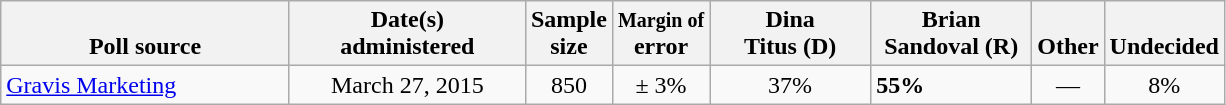<table class="wikitable">
<tr valign= bottom>
<th style="width:185px;">Poll source</th>
<th style="width:150px;">Date(s)<br>administered</th>
<th class=small>Sample<br>size</th>
<th class=small><small>Margin of</small><br>error</th>
<th style="width:100px;">Dina<br>Titus (D)</th>
<th style="width:100px;">Brian<br>Sandoval (R)</th>
<th>Other</th>
<th>Undecided</th>
</tr>
<tr>
<td><a href='#'>Gravis Marketing</a></td>
<td align=center>March 27, 2015</td>
<td align=center>850</td>
<td align=center>± 3%</td>
<td align=center>37%</td>
<td><strong>55%</strong></td>
<td align=center>—</td>
<td align=center>8%</td>
</tr>
</table>
